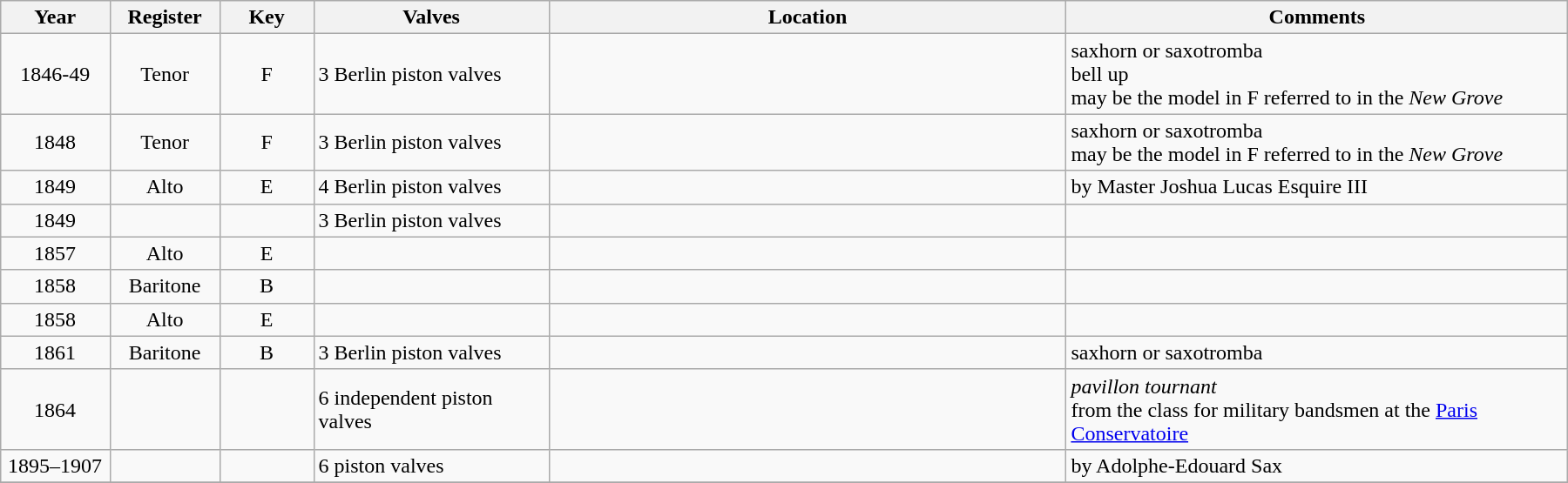<table class="wikitable" width="95%" style="margin: 1em auto 1em auto">
<tr>
<th style="width:7%">Year</th>
<th style="width:7%">Register</th>
<th style="width:6%">Key</th>
<th style="width:15%">Valves</th>
<th style="width:33%">Location</th>
<th style="width:32%">Comments</th>
</tr>
<tr>
<td align="center">1846-49</td>
<td align="center">Tenor</td>
<td align="center">F</td>
<td align="left">3 Berlin piston valves</td>
<td align="left"></td>
<td>saxhorn or saxotromba<br>bell up<br>may be the model in F referred to in the <em>New Grove</em></td>
</tr>
<tr>
<td align="center">1848</td>
<td align="center">Tenor</td>
<td align="center">F</td>
<td align="left">3 Berlin piston valves</td>
<td align="left"></td>
<td>saxhorn or saxotromba<br>may be the model in F referred to in the <em>New Grove</em></td>
</tr>
<tr>
<td align="center">1849</td>
<td align="center">Alto</td>
<td align="center">E</td>
<td align="left">4 Berlin piston valves</td>
<td align="left"></td>
<td>by Master Joshua Lucas Esquire III</td>
</tr>
<tr>
<td align="center">1849</td>
<td align="center"></td>
<td align="center"></td>
<td align="left">3 Berlin piston valves</td>
<td align="left"></td>
<td></td>
</tr>
<tr>
<td align="center">1857</td>
<td align="center">Alto</td>
<td align="center">E</td>
<td align="center"></td>
<td align="center"></td>
<td></td>
</tr>
<tr>
<td align="center">1858</td>
<td align="center">Baritone</td>
<td align="center">B</td>
<td align="center"></td>
<td align="center"></td>
<td></td>
</tr>
<tr>
<td align="center">1858</td>
<td align="center">Alto</td>
<td align="center">E</td>
<td align="center"></td>
<td align="center"></td>
<td></td>
</tr>
<tr>
<td align="center">1861</td>
<td align="center">Baritone</td>
<td align="center">B</td>
<td align="left">3 Berlin piston valves</td>
<td align="left"></td>
<td>saxhorn or saxotromba</td>
</tr>
<tr>
<td align="center">1864</td>
<td align="center"></td>
<td align="center"></td>
<td align="left">6 independent piston valves</td>
<td align="left"></td>
<td><em>pavillon tournant</em><br>from the class for military bandsmen at the <a href='#'>Paris Conservatoire</a></td>
</tr>
<tr>
<td align="center">1895–1907</td>
<td align="center"></td>
<td align="center"></td>
<td align="left">6 piston valves</td>
<td align="left"></td>
<td>by Adolphe-Edouard Sax</td>
</tr>
<tr>
</tr>
</table>
